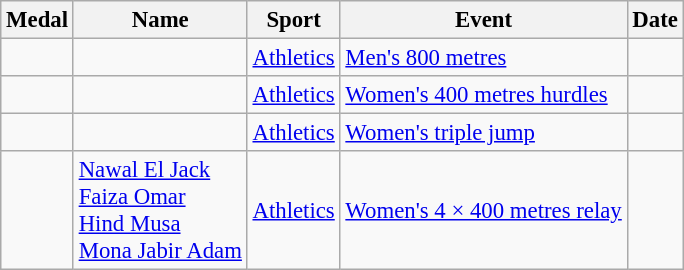<table class="wikitable sortable" style="font-size:95%">
<tr>
<th>Medal</th>
<th>Name</th>
<th>Sport</th>
<th>Event</th>
<th>Date</th>
</tr>
<tr>
<td></td>
<td></td>
<td><a href='#'>Athletics</a></td>
<td><a href='#'>Men's 800 metres</a></td>
<td></td>
</tr>
<tr>
<td></td>
<td></td>
<td><a href='#'>Athletics</a></td>
<td><a href='#'>Women's 400 metres hurdles</a></td>
<td></td>
</tr>
<tr>
<td></td>
<td></td>
<td><a href='#'>Athletics</a></td>
<td><a href='#'>Women's triple jump</a></td>
<td></td>
</tr>
<tr>
<td></td>
<td><a href='#'>Nawal El Jack</a><br><a href='#'>Faiza Omar</a><br><a href='#'>Hind Musa</a><br><a href='#'>Mona Jabir Adam</a></td>
<td><a href='#'>Athletics</a></td>
<td><a href='#'>Women's 4 × 400 metres relay</a></td>
<td></td>
</tr>
</table>
